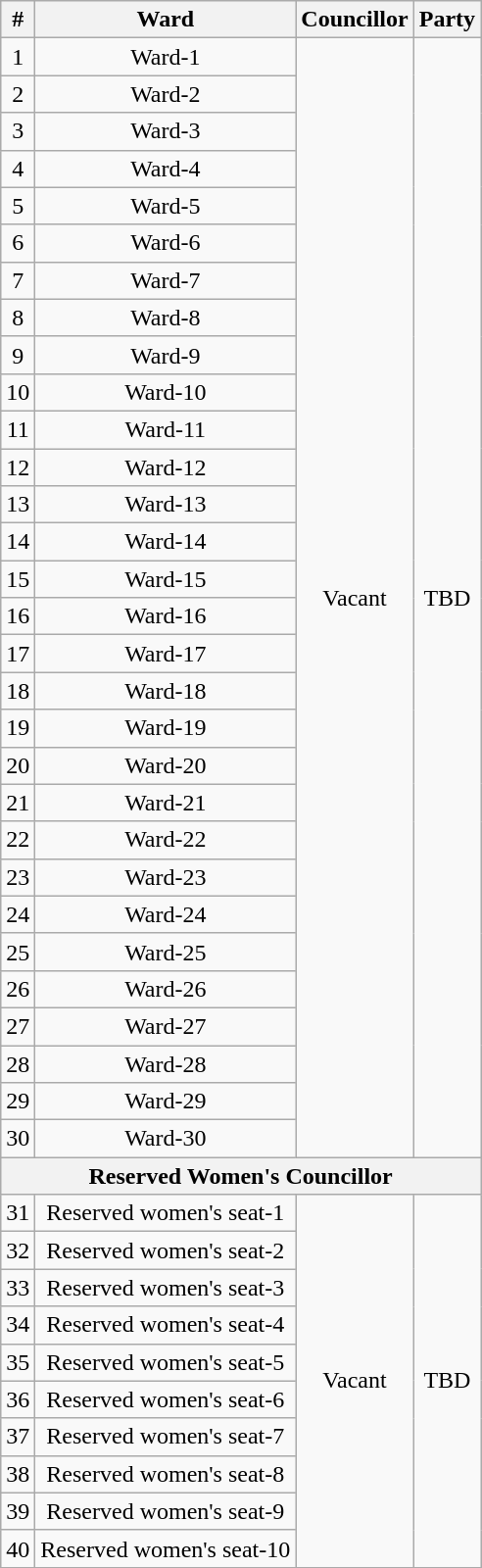<table class="wikitable sortable" style="text-align:center;">
<tr>
<th>#</th>
<th>Ward</th>
<th>Councillor</th>
<th colspan="2">Party</th>
</tr>
<tr>
<td>1</td>
<td>Ward-1</td>
<td rowspan="30">Vacant</td>
<td colspan="2" rowspan="30" bgcolor="">TBD</td>
</tr>
<tr>
<td>2</td>
<td>Ward-2</td>
</tr>
<tr>
<td>3</td>
<td>Ward-3</td>
</tr>
<tr>
<td>4</td>
<td>Ward-4</td>
</tr>
<tr>
<td>5</td>
<td>Ward-5</td>
</tr>
<tr>
<td>6</td>
<td>Ward-6</td>
</tr>
<tr>
<td>7</td>
<td>Ward-7</td>
</tr>
<tr>
<td>8</td>
<td>Ward-8</td>
</tr>
<tr>
<td>9</td>
<td>Ward-9</td>
</tr>
<tr>
<td>10</td>
<td>Ward-10</td>
</tr>
<tr>
<td>11</td>
<td>Ward-11</td>
</tr>
<tr>
<td>12</td>
<td>Ward-12</td>
</tr>
<tr>
<td>13</td>
<td>Ward-13</td>
</tr>
<tr>
<td>14</td>
<td>Ward-14</td>
</tr>
<tr>
<td>15</td>
<td>Ward-15</td>
</tr>
<tr>
<td>16</td>
<td>Ward-16</td>
</tr>
<tr>
<td>17</td>
<td>Ward-17</td>
</tr>
<tr>
<td>18</td>
<td>Ward-18</td>
</tr>
<tr>
<td>19</td>
<td>Ward-19</td>
</tr>
<tr>
<td>20</td>
<td>Ward-20</td>
</tr>
<tr>
<td>21</td>
<td>Ward-21</td>
</tr>
<tr>
<td>22</td>
<td>Ward-22</td>
</tr>
<tr>
<td>23</td>
<td>Ward-23</td>
</tr>
<tr>
<td>24</td>
<td>Ward-24</td>
</tr>
<tr>
<td>25</td>
<td>Ward-25</td>
</tr>
<tr>
<td>26</td>
<td>Ward-26</td>
</tr>
<tr>
<td>27</td>
<td>Ward-27</td>
</tr>
<tr>
<td>28</td>
<td>Ward-28</td>
</tr>
<tr>
<td>29</td>
<td>Ward-29</td>
</tr>
<tr>
<td>30</td>
<td>Ward-30</td>
</tr>
<tr>
<th colspan="5"><strong>Reserved Women's Councillor</strong></th>
</tr>
<tr>
<td>31</td>
<td>Reserved women's seat-1</td>
<td rowspan="10">Vacant</td>
<td colspan="2" rowspan="10" bgcolor="">TBD</td>
</tr>
<tr>
<td>32</td>
<td>Reserved women's seat-2</td>
</tr>
<tr>
<td>33</td>
<td>Reserved women's seat-3</td>
</tr>
<tr>
<td>34</td>
<td>Reserved women's seat-4</td>
</tr>
<tr>
<td>35</td>
<td>Reserved women's seat-5</td>
</tr>
<tr>
<td>36</td>
<td>Reserved women's seat-6</td>
</tr>
<tr>
<td>37</td>
<td>Reserved women's seat-7</td>
</tr>
<tr>
<td>38</td>
<td>Reserved women's seat-8</td>
</tr>
<tr>
<td>39</td>
<td>Reserved women's seat-9</td>
</tr>
<tr>
<td>40</td>
<td>Reserved women's seat-10</td>
</tr>
<tr>
</tr>
</table>
